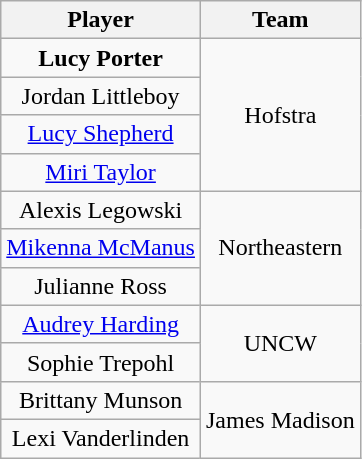<table class="wikitable" style="text-align: center;">
<tr>
<th>Player</th>
<th>Team</th>
</tr>
<tr>
<td><strong>Lucy Porter</strong></td>
<td rowspan=4>Hofstra</td>
</tr>
<tr>
<td>Jordan Littleboy</td>
</tr>
<tr>
<td><a href='#'>Lucy Shepherd</a></td>
</tr>
<tr>
<td><a href='#'>Miri Taylor</a></td>
</tr>
<tr>
<td>Alexis Legowski</td>
<td rowspan=3>Northeastern</td>
</tr>
<tr>
<td><a href='#'>Mikenna McManus</a></td>
</tr>
<tr>
<td>Julianne Ross</td>
</tr>
<tr>
<td><a href='#'>Audrey Harding</a></td>
<td rowspan=2>UNCW</td>
</tr>
<tr>
<td>Sophie Trepohl</td>
</tr>
<tr>
<td>Brittany Munson</td>
<td rowspan=2>James Madison</td>
</tr>
<tr>
<td>Lexi Vanderlinden</td>
</tr>
</table>
